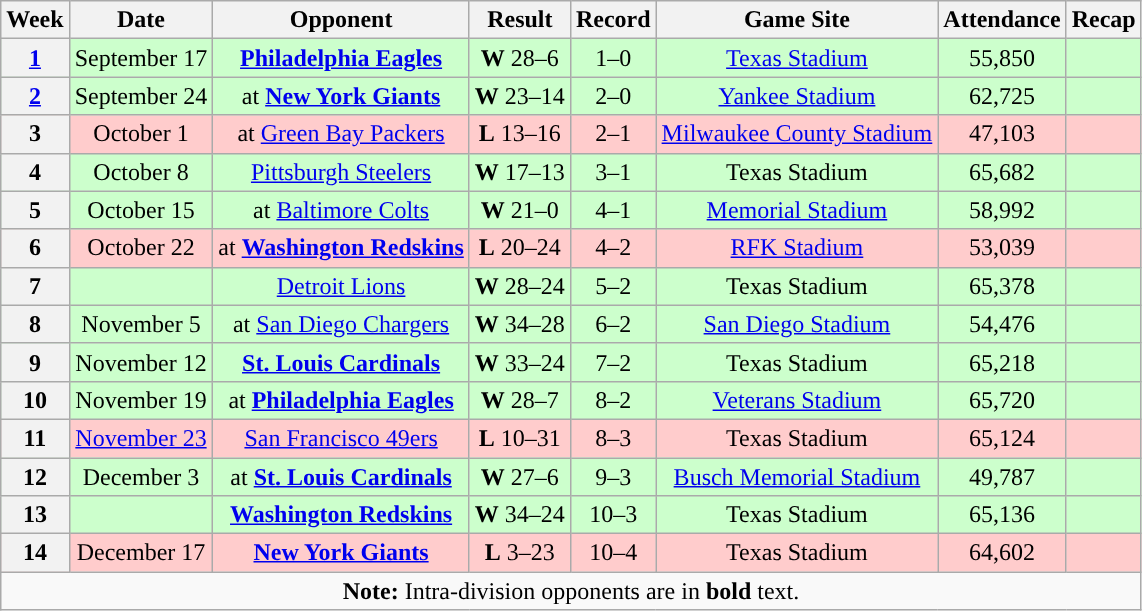<table class="wikitable" style="text-align:center">
<tr>
<th>Week</th>
<th>Date</th>
<th>Opponent</th>
<th>Result</th>
<th>Record</th>
<th>Game Site</th>
<th>Attendance</th>
<th>Recap</th>
</tr>
<tr style="background: #cfc">
<th><a href='#'>1</a></th>
<td>September 17</td>
<td><strong><a href='#'>Philadelphia Eagles</a></strong></td>
<td><strong>W</strong> 28–6</td>
<td>1–0</td>
<td><a href='#'>Texas Stadium</a></td>
<td>55,850</td>
<td></td>
</tr>
<tr style="background: #cfc">
<th><a href='#'>2</a></th>
<td>September 24</td>
<td>at <strong><a href='#'>New York Giants</a></strong></td>
<td><strong>W</strong> 23–14</td>
<td>2–0</td>
<td><a href='#'>Yankee Stadium</a></td>
<td>62,725</td>
<td></td>
</tr>
<tr style="background: #fcc">
<th>3</th>
<td>October 1</td>
<td>at <a href='#'>Green Bay Packers</a></td>
<td><strong>L</strong> 13–16</td>
<td>2–1</td>
<td><a href='#'>Milwaukee County Stadium</a></td>
<td>47,103</td>
<td></td>
</tr>
<tr style="background: #cfc">
<th>4</th>
<td>October 8</td>
<td><a href='#'>Pittsburgh Steelers</a></td>
<td><strong>W</strong> 17–13</td>
<td>3–1</td>
<td>Texas Stadium</td>
<td>65,682</td>
<td></td>
</tr>
<tr style="background: #cfc">
<th>5</th>
<td>October 15</td>
<td>at <a href='#'>Baltimore Colts</a></td>
<td><strong>W</strong> 21–0</td>
<td>4–1</td>
<td><a href='#'>Memorial Stadium</a></td>
<td>58,992</td>
<td></td>
</tr>
<tr style="background: #fcc">
<th>6</th>
<td>October 22</td>
<td>at <strong><a href='#'>Washington Redskins</a></strong></td>
<td><strong>L</strong> 20–24</td>
<td>4–2</td>
<td><a href='#'>RFK Stadium</a></td>
<td>53,039</td>
<td></td>
</tr>
<tr style="background: #cfc">
<th>7</th>
<td></td>
<td><a href='#'>Detroit Lions</a></td>
<td><strong>W</strong> 28–24</td>
<td>5–2</td>
<td>Texas Stadium</td>
<td>65,378</td>
<td></td>
</tr>
<tr style="background: #cfc">
<th>8</th>
<td>November 5</td>
<td>at <a href='#'>San Diego Chargers</a></td>
<td><strong>W</strong> 34–28</td>
<td>6–2</td>
<td><a href='#'>San Diego Stadium</a></td>
<td>54,476</td>
<td></td>
</tr>
<tr style="background: #cfc">
<th>9</th>
<td>November 12</td>
<td><strong><a href='#'>St. Louis Cardinals</a></strong></td>
<td><strong>W</strong> 33–24</td>
<td>7–2</td>
<td>Texas Stadium</td>
<td>65,218</td>
<td></td>
</tr>
<tr style="background: #cfc">
<th>10</th>
<td>November 19</td>
<td>at <strong><a href='#'>Philadelphia Eagles</a></strong></td>
<td><strong>W</strong> 28–7</td>
<td>8–2</td>
<td><a href='#'>Veterans Stadium</a></td>
<td>65,720</td>
<td></td>
</tr>
<tr style="background: #fcc">
<th>11</th>
<td><a href='#'>November 23</a></td>
<td><a href='#'>San Francisco 49ers</a></td>
<td><strong>L</strong> 10–31</td>
<td>8–3</td>
<td>Texas Stadium</td>
<td>65,124</td>
<td></td>
</tr>
<tr style="background: #cfc">
<th>12</th>
<td>December 3</td>
<td>at <strong><a href='#'>St. Louis Cardinals</a></strong></td>
<td><strong>W</strong> 27–6</td>
<td>9–3</td>
<td><a href='#'>Busch Memorial Stadium</a></td>
<td>49,787</td>
<td></td>
</tr>
<tr style="background: #cfc">
<th>13</th>
<td></td>
<td><strong><a href='#'>Washington Redskins</a></strong></td>
<td><strong>W</strong> 34–24</td>
<td>10–3</td>
<td>Texas Stadium</td>
<td>65,136</td>
<td></td>
</tr>
<tr style="background: #fcc">
<th>14</th>
<td>December 17</td>
<td><strong><a href='#'>New York Giants</a></strong></td>
<td><strong>L</strong> 3–23</td>
<td>10–4</td>
<td>Texas Stadium</td>
<td>64,602</td>
<td></td>
</tr>
<tr>
<td colspan="8"><strong>Note:</strong> Intra-division opponents are in <strong>bold</strong> text.</td>
</tr>
</table>
